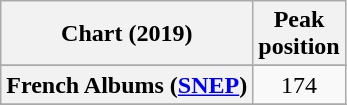<table class="wikitable sortable plainrowheaders" style="text-align:center">
<tr>
<th scope="col">Chart (2019)</th>
<th scope="col">Peak<br>position</th>
</tr>
<tr>
</tr>
<tr>
</tr>
<tr>
<th scope="row">French Albums (<a href='#'>SNEP</a>)</th>
<td>174</td>
</tr>
<tr>
</tr>
<tr>
</tr>
<tr>
</tr>
</table>
